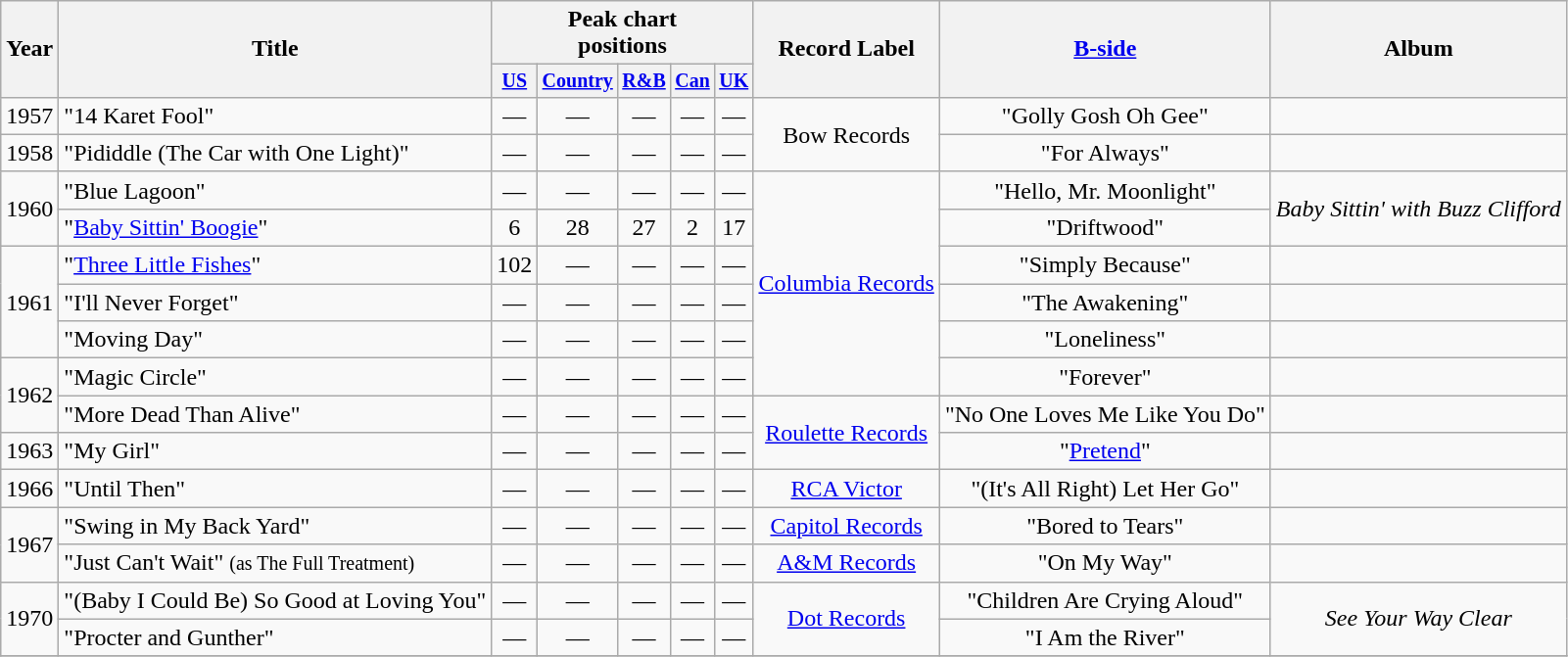<table class="wikitable" style=text-align:center;>
<tr>
<th rowspan="2">Year</th>
<th rowspan="2">Title</th>
<th colspan="5">Peak chart<br>positions</th>
<th rowspan="2">Record Label</th>
<th rowspan="2"><a href='#'>B-side</a></th>
<th rowspan="2">Album</th>
</tr>
<tr style="font-size:smaller;">
<th align=centre><a href='#'>US</a></th>
<th align=centre><a href='#'>Country</a></th>
<th align=centre><a href='#'>R&B</a></th>
<th align=centre><a href='#'>Can</a></th>
<th align=centre><a href='#'>UK</a></th>
</tr>
<tr>
<td>1957</td>
<td align=left>"14 Karet Fool"</td>
<td>—</td>
<td>—</td>
<td>—</td>
<td>—</td>
<td>—</td>
<td rowspan="2">Bow Records</td>
<td>"Golly Gosh Oh Gee"</td>
<td rowspan="1"></td>
</tr>
<tr>
<td>1958</td>
<td align=left>"Pididdle (The Car with One Light)"</td>
<td>—</td>
<td>—</td>
<td>—</td>
<td>—</td>
<td>—</td>
<td>"For Always"</td>
<td rowspan="1"></td>
</tr>
<tr>
<td rowspan="2">1960</td>
<td align=left>"Blue Lagoon"</td>
<td>—</td>
<td>—</td>
<td>—</td>
<td>—</td>
<td>—</td>
<td rowspan="6"><a href='#'>Columbia Records</a></td>
<td>"Hello, Mr. Moonlight"</td>
<td rowspan="2"><em>Baby Sittin' with Buzz Clifford</em></td>
</tr>
<tr>
<td align=left>"<a href='#'>Baby Sittin' Boogie</a>"</td>
<td>6</td>
<td>28</td>
<td>27</td>
<td>2</td>
<td>17</td>
<td>"Driftwood"</td>
</tr>
<tr>
<td rowspan="3">1961</td>
<td align=left>"<a href='#'>Three Little Fishes</a>"</td>
<td>102</td>
<td>—</td>
<td>—</td>
<td>—</td>
<td>—</td>
<td>"Simply Because"</td>
<td rowspan="1"></td>
</tr>
<tr>
<td align=left>"I'll Never Forget"</td>
<td>—</td>
<td>—</td>
<td>—</td>
<td>—</td>
<td>—</td>
<td>"The Awakening"</td>
<td rowspan="1"></td>
</tr>
<tr>
<td align=left>"Moving Day"</td>
<td>—</td>
<td>—</td>
<td>—</td>
<td>—</td>
<td>—</td>
<td>"Loneliness"</td>
<td rowspan="1"></td>
</tr>
<tr>
<td rowspan="2">1962</td>
<td align=left>"Magic Circle"</td>
<td>—</td>
<td>—</td>
<td>—</td>
<td>—</td>
<td>—</td>
<td>"Forever"</td>
<td rowspan="1"></td>
</tr>
<tr>
<td align=left>"More Dead Than Alive"</td>
<td>—</td>
<td>—</td>
<td>—</td>
<td>—</td>
<td>—</td>
<td rowspan="2"><a href='#'>Roulette Records</a></td>
<td>"No One Loves Me Like You Do"</td>
<td rowspan="1"></td>
</tr>
<tr>
<td>1963</td>
<td align=left>"My Girl"</td>
<td>—</td>
<td>—</td>
<td>—</td>
<td>—</td>
<td>—</td>
<td>"<a href='#'>Pretend</a>"</td>
<td rowspan="1"></td>
</tr>
<tr>
<td>1966</td>
<td align=left>"Until Then"</td>
<td>—</td>
<td>—</td>
<td>—</td>
<td>—</td>
<td>—</td>
<td rowspan="1"><a href='#'>RCA Victor</a></td>
<td>"(It's All Right) Let Her Go"</td>
<td rowspan="1"></td>
</tr>
<tr>
<td rowspan="2">1967</td>
<td align=left>"Swing in My Back Yard"</td>
<td>—</td>
<td>—</td>
<td>—</td>
<td>—</td>
<td>—</td>
<td rowspan="1"><a href='#'>Capitol Records</a></td>
<td>"Bored to Tears"</td>
<td rowspan="1"></td>
</tr>
<tr>
<td align=left>"Just Can't Wait" <small>(as The Full Treatment)</small></td>
<td>—</td>
<td>—</td>
<td>—</td>
<td>—</td>
<td>—</td>
<td rowspan="1"><a href='#'>A&M Records</a></td>
<td>"On My Way"</td>
<td rowspan="1"></td>
</tr>
<tr>
<td rowspan="2">1970</td>
<td align=left>"(Baby I Could Be) So Good at Loving You"</td>
<td>—</td>
<td>—</td>
<td>—</td>
<td>—</td>
<td>—</td>
<td rowspan="2"><a href='#'>Dot Records</a></td>
<td>"Children Are Crying Aloud"</td>
<td rowspan="2"><em>See Your Way Clear</em></td>
</tr>
<tr>
<td align=left>"Procter and Gunther"</td>
<td>—</td>
<td>—</td>
<td>—</td>
<td>—</td>
<td>—</td>
<td>"I Am the River"</td>
</tr>
<tr>
</tr>
</table>
